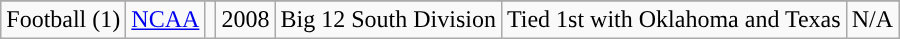<table class="wikitable">
<tr align="center">
</tr>
<tr align="center">
<td rowspan="2">Football (1)</td>
<td rowspan="2"><a href='#'>NCAA</a></td>
<td rowspan="2"></td>
</tr>
<tr align="center">
<td>2008</td>
<td>Big 12 South Division</td>
<td>Tied 1st with Oklahoma and Texas</td>
<td>N/A</td>
</tr>
</table>
